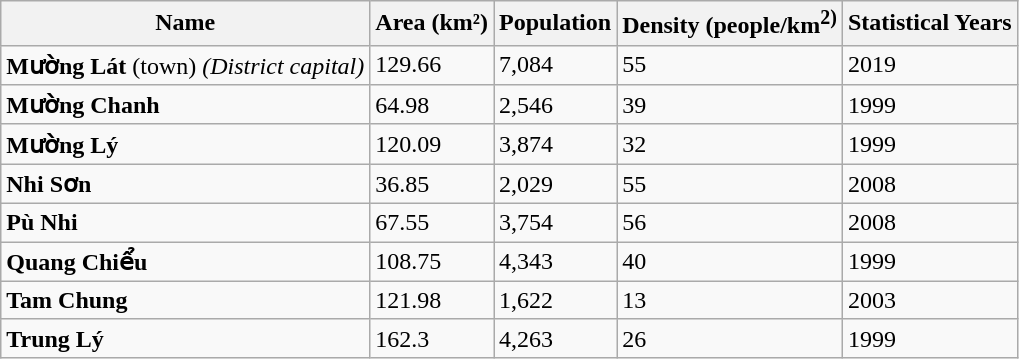<table class="wikitable sortable">
<tr>
<th>Name</th>
<th>Area (km²)</th>
<th>Population</th>
<th>Density (people/km<sup>2)</sup></th>
<th>Statistical Years</th>
</tr>
<tr>
<td><strong>Mường Lát</strong> (town) <em>(District capital)</em></td>
<td>129.66</td>
<td>7,084</td>
<td>55</td>
<td>2019</td>
</tr>
<tr>
<td><strong>Mường Chanh</strong></td>
<td>64.98</td>
<td>2,546</td>
<td>39</td>
<td>1999</td>
</tr>
<tr>
<td><strong>Mường Lý</strong></td>
<td>120.09</td>
<td>3,874</td>
<td>32</td>
<td>1999</td>
</tr>
<tr>
<td><strong>Nhi Sơn</strong></td>
<td>36.85</td>
<td>2,029</td>
<td>55</td>
<td>2008</td>
</tr>
<tr>
<td><strong>Pù Nhi</strong></td>
<td>67.55</td>
<td>3,754</td>
<td>56</td>
<td>2008</td>
</tr>
<tr>
<td><strong>Quang Chiểu</strong></td>
<td>108.75</td>
<td>4,343</td>
<td>40</td>
<td>1999</td>
</tr>
<tr>
<td><strong>Tam Chung</strong></td>
<td>121.98</td>
<td>1,622</td>
<td>13</td>
<td>2003</td>
</tr>
<tr>
<td><strong>Trung Lý</strong></td>
<td>162.3</td>
<td>4,263</td>
<td>26</td>
<td>1999</td>
</tr>
</table>
